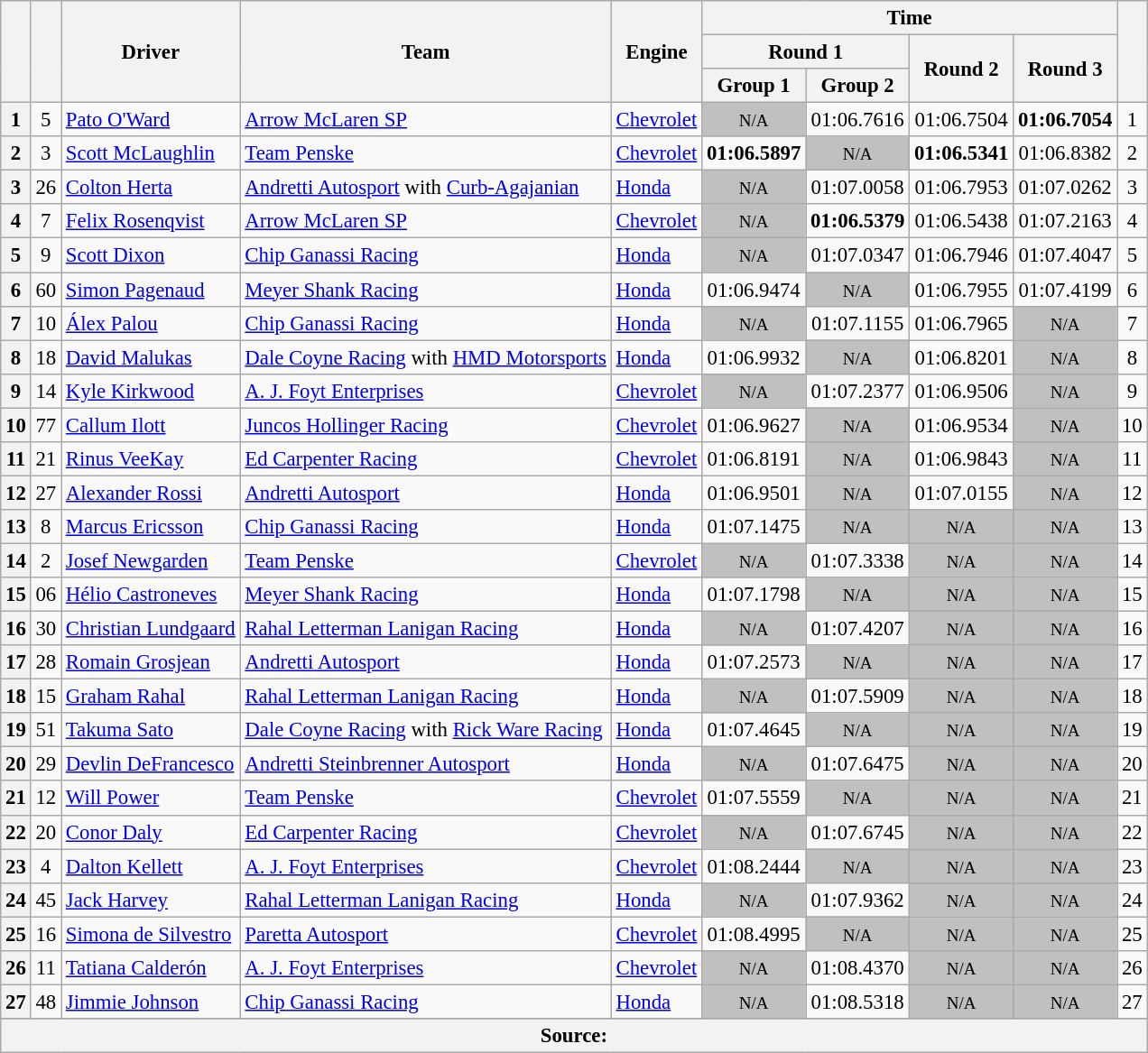<table class="wikitable sortable" style="font-size: 95%;">
<tr>
<th rowspan="3"></th>
<th rowspan="3"></th>
<th rowspan="3">Driver</th>
<th rowspan="3">Team</th>
<th rowspan="3">Engine</th>
<th colspan="4">Time</th>
<th rowspan="3"></th>
</tr>
<tr>
<th scope="col" colspan="2">Round 1</th>
<th scope="col" rowspan="2">Round 2</th>
<th scope="col" rowspan="2">Round 3</th>
</tr>
<tr>
<th scope="col">Group 1</th>
<th scope="col">Group 2</th>
</tr>
<tr>
<th>1</th>
<td align="center">5</td>
<td> <a href='#'>Pato O'Ward</a></td>
<td><a href='#'>Arrow McLaren SP</a></td>
<td><a href='#'>Chevrolet</a></td>
<td style="background: silver" align="center" data-sort-value="2"><small>N/A</small></td>
<td align="center">01:06.7616</td>
<td align="center">01:06.7504</td>
<td align="center"><strong>01:06.7054</strong></td>
<td align="center">1</td>
</tr>
<tr>
<th>2</th>
<td align="center">3</td>
<td> <a href='#'>Scott McLaughlin</a></td>
<td><a href='#'>Team Penske</a></td>
<td><a href='#'>Chevrolet</a></td>
<td align="center"><strong>01:06.5897</strong></td>
<td style="background: silver" align="center" data-sort-value="3"><small>N/A</small></td>
<td align="center"><strong>01:06.5341</strong></td>
<td align="center">01:06.8382</td>
<td align="center">2</td>
</tr>
<tr>
<th>3</th>
<td align="center">26</td>
<td> <a href='#'>Colton Herta</a> <strong></strong></td>
<td><a href='#'>Andretti Autosport</a> with <a href='#'>Curb-Agajanian</a></td>
<td><a href='#'>Honda</a></td>
<td style="background: silver" align="center" data-sort-value="4"><small>N/A</small></td>
<td align="center">01:07.0058</td>
<td align="center">01:06.7953</td>
<td align="center">01:07.0262</td>
<td align="center">3</td>
</tr>
<tr>
<th>4</th>
<td align="center">7</td>
<td> <a href='#'>Felix Rosenqvist</a></td>
<td><a href='#'>Arrow McLaren SP</a></td>
<td><a href='#'>Chevrolet</a></td>
<td style="background: silver" align="center" data-sort-value="5"><small>N/A</small></td>
<td align="center"><strong>01:06.5379</strong></td>
<td align="center">01:06.5438</td>
<td align="center">01:07.2163</td>
<td align="center">4</td>
</tr>
<tr>
<th>5</th>
<td align="center">9</td>
<td> <a href='#'>Scott Dixon</a> <strong></strong></td>
<td><a href='#'>Chip Ganassi Racing</a></td>
<td><a href='#'>Honda</a></td>
<td style="background: silver" align="center" data-sort-value="6"><small>N/A</small></td>
<td align="center">01:07.0347</td>
<td align="center">01:06.7946</td>
<td align="center">01:07.4047</td>
<td align="center">5</td>
</tr>
<tr>
<th>6</th>
<td align="center">60</td>
<td> <a href='#'>Simon Pagenaud</a> <strong></strong></td>
<td><a href='#'>Meyer Shank Racing</a></td>
<td><a href='#'>Honda</a></td>
<td align="center">01:06.9474</td>
<td style="background: silver" align="center" data-sort-value="7"><small>N/A</small></td>
<td align="center">01:06.7955</td>
<td align="center">01:07.4199</td>
<td align="center">6</td>
</tr>
<tr>
<th>7</th>
<td align="center">10</td>
<td> <a href='#'>Álex Palou</a></td>
<td><a href='#'>Chip Ganassi Racing</a></td>
<td><a href='#'>Honda</a></td>
<td style="background: silver" align="center" data-sort-value="8"><small>N/A</small></td>
<td align="center">01:07.1155</td>
<td align="center">01:06.7965</td>
<td style="background: silver" align="center" data-sort-value="8"><small>N/A</small></td>
<td align="center">7</td>
</tr>
<tr>
<th>8</th>
<td align="center">18</td>
<td> <a href='#'>David Malukas</a> <strong></strong></td>
<td><a href='#'>Dale Coyne Racing</a> with <a href='#'>HMD Motorsports</a></td>
<td><a href='#'>Honda</a></td>
<td align="center">01:06.9932</td>
<td style="background: silver" align="center" data-sort-value="9"><small>N/A</small></td>
<td align="center">01:06.8201</td>
<td style="background: silver" align="center" data-sort-value="9"><small>N/A</small></td>
<td align="center">8</td>
</tr>
<tr>
<th>9</th>
<td align="center">14</td>
<td> <a href='#'>Kyle Kirkwood</a> <strong></strong></td>
<td><a href='#'>A. J. Foyt Enterprises</a></td>
<td><a href='#'>Chevrolet</a></td>
<td style="background: silver" align="center" data-sort-value="10"><small>N/A</small></td>
<td align="center">01:07.2377</td>
<td align="center">01:06.9506</td>
<td style="background: silver" align="center" data-sort-value="10"><small>N/A</small></td>
<td align="center">9</td>
</tr>
<tr>
<th>10</th>
<td align="center">77</td>
<td> <a href='#'>Callum Ilott</a> <strong></strong></td>
<td><a href='#'>Juncos Hollinger Racing</a></td>
<td><a href='#'>Chevrolet</a></td>
<td align="center">01:06.9627</td>
<td style="background: silver" align="center" data-sort-value="11"><small>N/A</small></td>
<td align="center">01:06.9534</td>
<td style="background: silver" align="center" data-sort-value="11"><small>N/A</small></td>
<td align="center">10</td>
</tr>
<tr>
<th>11</th>
<td align="center">21</td>
<td> <a href='#'>Rinus VeeKay</a></td>
<td><a href='#'>Ed Carpenter Racing</a></td>
<td><a href='#'>Chevrolet</a></td>
<td align="center">01:06.8191</td>
<td style="background: silver" align="center" data-sort-value="12"><small>N/A</small></td>
<td align="center">01:06.9843</td>
<td style="background: silver" align="center" data-sort-value="12"><small>N/A</small></td>
<td align="center">11</td>
</tr>
<tr>
<th>12</th>
<td align="center">27</td>
<td> <a href='#'>Alexander Rossi</a> <strong></strong></td>
<td><a href='#'>Andretti Autosport</a></td>
<td><a href='#'>Honda</a></td>
<td align="center">01:06.9501</td>
<td style="background: silver" align="center" data-sort-value="13"><small>N/A</small></td>
<td align="center">01:07.0155</td>
<td style="background: silver" align="center" data-sort-value="13"><small>N/A</small></td>
<td align="center">12</td>
</tr>
<tr>
<th>13</th>
<td align="center">8</td>
<td> <a href='#'>Marcus Ericsson</a></td>
<td><a href='#'>Chip Ganassi Racing</a></td>
<td><a href='#'>Honda</a></td>
<td align="center">01:07.1475</td>
<td style="background: silver" align="center" data-sort-value="14"><small>N/A</small></td>
<td style="background: silver" align="center" data-sort-value="14"><small>N/A</small></td>
<td style="background: silver" align="center" data-sort-value="14"><small>N/A</small></td>
<td align="center">13</td>
</tr>
<tr>
<th>14</th>
<td align="center">2</td>
<td> <a href='#'>Josef Newgarden</a> <strong></strong></td>
<td><a href='#'>Team Penske</a></td>
<td><a href='#'>Chevrolet</a></td>
<td style="background: silver" align="center" data-sort-value="15"><small>N/A</small></td>
<td align="center">01:07.3338</td>
<td style="background: silver" align="center" data-sort-value="15"><small>N/A</small></td>
<td style="background: silver" align="center" data-sort-value="15"><small>N/A</small></td>
<td align="center">14</td>
</tr>
<tr>
<th>15</th>
<td align="center">06</td>
<td> <a href='#'>Hélio Castroneves</a> <strong></strong></td>
<td><a href='#'>Meyer Shank Racing</a></td>
<td><a href='#'>Honda</a></td>
<td align="center">01:07.1798</td>
<td style="background: silver" align="center" data-sort-value="16"><small>N/A</small></td>
<td style="background: silver" align="center" data-sort-value="16"><small>N/A</small></td>
<td style="background: silver" align="center" data-sort-value="16"><small>N/A</small></td>
<td align="center">15</td>
</tr>
<tr>
<th>16</th>
<td align="center">30</td>
<td> <a href='#'>Christian Lundgaard</a> <strong></strong></td>
<td><a href='#'>Rahal Letterman Lanigan Racing</a></td>
<td><a href='#'>Honda</a></td>
<td style="background: silver" align="center" data-sort-value="17"><small>N/A</small></td>
<td align="center">01:07.4207</td>
<td style="background: silver" align="center" data-sort-value="17"><small>N/A</small></td>
<td style="background: silver" align="center" data-sort-value="17"><small>N/A</small></td>
<td align="center">16</td>
</tr>
<tr>
<th>17</th>
<td align="center">28</td>
<td> <a href='#'>Romain Grosjean</a></td>
<td><a href='#'>Andretti Autosport</a></td>
<td><a href='#'>Honda</a></td>
<td align="center">01:07.2573</td>
<td style="background: silver" align="center" data-sort-value="18"><small>N/A</small></td>
<td style="background: silver" align="center" data-sort-value="18"><small>N/A</small></td>
<td style="background: silver" align="center" data-sort-value="18"><small>N/A</small></td>
<td align="center">17</td>
</tr>
<tr>
<th>18</th>
<td align="center">15</td>
<td> <a href='#'>Graham Rahal</a> <strong></strong></td>
<td><a href='#'>Rahal Letterman Lanigan Racing</a></td>
<td><a href='#'>Honda</a></td>
<td style="background: silver" align="center" data-sort-value="19"><small>N/A</small></td>
<td align="center">01:07.5909</td>
<td style="background: silver" align="center" data-sort-value="19"><small>N/A</small></td>
<td style="background: silver" align="center" data-sort-value="19"><small>N/A</small></td>
<td align="center">18</td>
</tr>
<tr>
<th>19</th>
<td align="center">51</td>
<td> <a href='#'>Takuma Sato</a></td>
<td><a href='#'>Dale Coyne Racing</a> with <a href='#'>Rick Ware Racing</a></td>
<td><a href='#'>Honda</a></td>
<td align="center">01:07.4645</td>
<td style="background: silver" align="center" data-sort-value="20"><small>N/A</small></td>
<td style="background: silver" align="center" data-sort-value="20"><small>N/A</small></td>
<td style="background: silver" align="center" data-sort-value="20"><small>N/A</small></td>
<td align="center">19</td>
</tr>
<tr>
<th>20</th>
<td align="center">29</td>
<td> <a href='#'>Devlin DeFrancesco</a> <strong></strong></td>
<td><a href='#'>Andretti Steinbrenner Autosport</a></td>
<td><a href='#'>Honda</a></td>
<td style="background: silver" align="center" data-sort-value="21"><small>N/A</small></td>
<td align="center">01:07.6475</td>
<td style="background: silver" align="center" data-sort-value="21"><small>N/A</small></td>
<td style="background: silver" align="center" data-sort-value="21"><small>N/A</small></td>
<td align="center">20</td>
</tr>
<tr>
<th>21</th>
<td align="center">12</td>
<td> <a href='#'>Will Power</a> <strong></strong></td>
<td><a href='#'>Team Penske</a></td>
<td><a href='#'>Chevrolet</a></td>
<td align="center">01:07.5559</td>
<td style="background: silver" align="center" data-sort-value="22"><small>N/A</small></td>
<td style="background: silver" align="center" data-sort-value="22"><small>N/A</small></td>
<td style="background: silver" align="center" data-sort-value="22"><small>N/A</small></td>
<td align="center">21</td>
</tr>
<tr>
<th>22</th>
<td align="center">20</td>
<td> <a href='#'>Conor Daly</a></td>
<td><a href='#'>Ed Carpenter Racing</a></td>
<td><a href='#'>Chevrolet</a></td>
<td style="background: silver" align="center" data-sort-value="23"><small>N/A</small></td>
<td align="center">01:07.6745</td>
<td style="background: silver" align="center" data-sort-value="23"><small>N/A</small></td>
<td style="background: silver" align="center" data-sort-value="23"><small>N/A</small></td>
<td align="center">22</td>
</tr>
<tr>
<th>23</th>
<td align="center">4</td>
<td> <a href='#'>Dalton Kellett</a></td>
<td><a href='#'>A. J. Foyt Enterprises</a></td>
<td><a href='#'>Chevrolet</a></td>
<td align="center">01:08.2444</td>
<td style="background: silver" align="center" data-sort-value="24"><small>N/A</small></td>
<td style="background: silver" align="center" data-sort-value="24"><small>N/A</small></td>
<td style="background: silver" align="center" data-sort-value="24"><small>N/A</small></td>
<td align="center">23</td>
</tr>
<tr>
<th>24</th>
<td align="center">45</td>
<td> <a href='#'>Jack Harvey</a></td>
<td><a href='#'>Rahal Letterman Lanigan Racing</a></td>
<td><a href='#'>Honda</a></td>
<td style="background: silver" align="center" data-sort-value="25"><small>N/A</small></td>
<td align="center">01:07.9362</td>
<td style="background: silver" align="center" data-sort-value="25"><small>N/A</small></td>
<td style="background: silver" align="center" data-sort-value="25"><small>N/A</small></td>
<td align="center">24</td>
</tr>
<tr>
<th>25</th>
<td align="center">16</td>
<td> <a href='#'>Simona de Silvestro</a></td>
<td><a href='#'>Paretta Autosport</a></td>
<td><a href='#'>Chevrolet</a></td>
<td align="center">01:08.4995</td>
<td style="background: silver" align="center" data-sort-value="26"><small>N/A</small></td>
<td style="background: silver" align="center" data-sort-value="26"><small>N/A</small></td>
<td style="background: silver" align="center" data-sort-value="26"><small>N/A</small></td>
<td align="center">25</td>
</tr>
<tr>
<th>26</th>
<td align="center">11</td>
<td> <a href='#'>Tatiana Calderón</a> <strong></strong></td>
<td><a href='#'>A. J. Foyt Enterprises</a></td>
<td><a href='#'>Chevrolet</a></td>
<td style="background: silver" align="center" data-sort-value="27"><small>N/A</small></td>
<td align="center">01:08.4370</td>
<td style="background: silver" align="center" data-sort-value="27"><small>N/A</small></td>
<td style="background: silver" align="center" data-sort-value="27"><small>N/A</small></td>
<td align="center">26</td>
</tr>
<tr>
<th>27</th>
<td align="center">48</td>
<td> <a href='#'>Jimmie Johnson</a></td>
<td><a href='#'>Chip Ganassi Racing</a></td>
<td><a href='#'>Honda</a></td>
<td style="background: silver" align="center" data-sort-value="28"><small>N/A</small></td>
<td align="center">01:08.5318</td>
<td style="background: silver" align="center" data-sort-value="28"><small>N/A</small></td>
<td style="background: silver" align="center" data-sort-value="28"><small>N/A</small></td>
<td align="center">27</td>
</tr>
<tr>
</tr>
<tr class="sortbottom">
<th colspan="10">Source:</th>
</tr>
</table>
